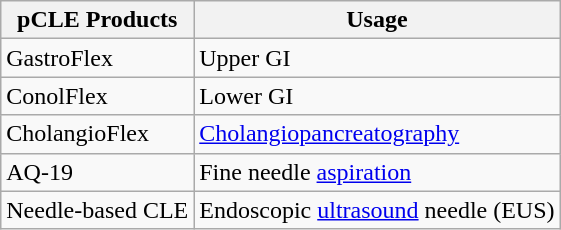<table class="wikitable mw-collapsible mw-collapsed">
<tr>
<th>pCLE Products</th>
<th>Usage</th>
</tr>
<tr>
<td>GastroFlex</td>
<td>Upper GI</td>
</tr>
<tr>
<td>ConolFlex</td>
<td>Lower GI</td>
</tr>
<tr>
<td>CholangioFlex</td>
<td><a href='#'>Cholangiopancreatography</a></td>
</tr>
<tr>
<td>AQ-19</td>
<td>Fine needle <a href='#'>aspiration</a></td>
</tr>
<tr>
<td>Needle-based CLE</td>
<td>Endoscopic <a href='#'>ultrasound</a> needle (EUS)</td>
</tr>
</table>
